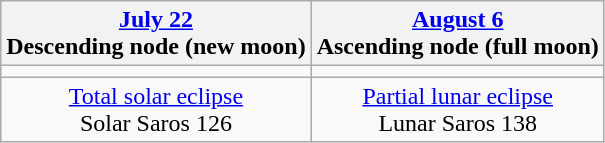<table class="wikitable">
<tr>
<th><a href='#'>July 22</a><br>Descending node (new moon)<br></th>
<th><a href='#'>August 6</a><br>Ascending node (full moon)<br></th>
</tr>
<tr>
<td></td>
<td></td>
</tr>
<tr align=center>
<td><a href='#'>Total solar eclipse</a><br>Solar Saros 126</td>
<td><a href='#'>Partial lunar eclipse</a><br>Lunar Saros 138</td>
</tr>
</table>
